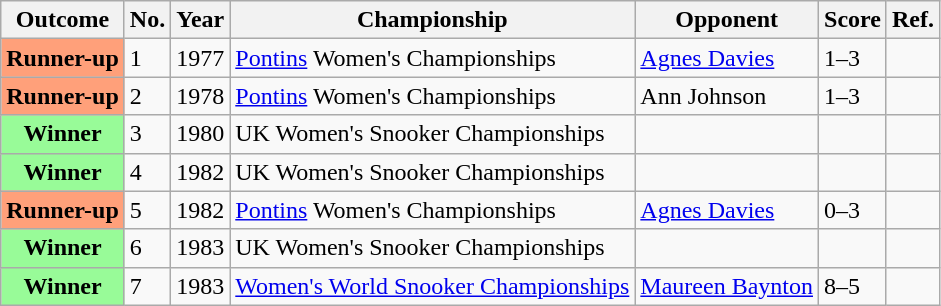<table class="wikitable">
<tr>
<th>Outcome</th>
<th>No.</th>
<th>Year</th>
<th>Championship</th>
<th>Opponent</th>
<th>Score</th>
<th>Ref.</th>
</tr>
<tr>
<th scope="row" style="background:#ffa07a;">Runner-up</th>
<td>1</td>
<td>1977</td>
<td><a href='#'>Pontins</a> Women's Championships</td>
<td><a href='#'>Agnes Davies</a></td>
<td>1–3</td>
<td></td>
</tr>
<tr>
<th scope="row" style="background:#ffa07a;">Runner-up</th>
<td>2</td>
<td>1978</td>
<td><a href='#'>Pontins</a> Women's Championships</td>
<td>Ann Johnson</td>
<td>1–3</td>
<td></td>
</tr>
<tr>
<th scope="row" style="background:#98FB98">Winner</th>
<td>3</td>
<td>1980</td>
<td>UK Women's Snooker Championships</td>
<td></td>
<td></td>
<td></td>
</tr>
<tr>
<th scope="row" style="background:#98FB98">Winner</th>
<td>4</td>
<td>1982</td>
<td>UK Women's Snooker Championships</td>
<td></td>
<td></td>
<td></td>
</tr>
<tr>
<th scope="row" style="background:#ffa07a;">Runner-up</th>
<td>5</td>
<td>1982</td>
<td><a href='#'>Pontins</a> Women's Championships</td>
<td><a href='#'>Agnes Davies</a></td>
<td>0–3</td>
<td></td>
</tr>
<tr>
<th scope="row" style="background:#98FB98">Winner</th>
<td>6</td>
<td>1983</td>
<td>UK Women's Snooker Championships</td>
<td></td>
<td></td>
<td></td>
</tr>
<tr>
<th scope="row" style="background:#98FB98">Winner</th>
<td>7</td>
<td>1983</td>
<td><a href='#'>Women's World Snooker Championships</a></td>
<td><a href='#'>Maureen Baynton</a></td>
<td>8–5</td>
<td></td>
</tr>
</table>
